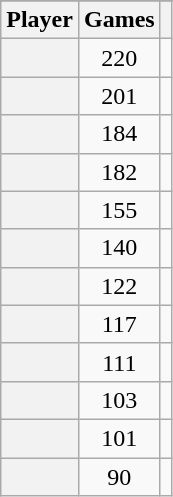<table class="wikitable sortable plainrowheaders static-row-numbers" style="text-align: center;">
<tr>
</tr>
<tr>
<th scope="col">Player</th>
<th scope="col">Games</th>
<th scope="col"></th>
</tr>
<tr>
<th scope="row"></th>
<td>220</td>
<td></td>
</tr>
<tr>
<th scope="row"></th>
<td>201</td>
<td></td>
</tr>
<tr>
<th scope="row"></th>
<td>184</td>
<td></td>
</tr>
<tr>
<th scope="row"></th>
<td>182</td>
<td></td>
</tr>
<tr>
<th scope="row"></th>
<td>155</td>
<td></td>
</tr>
<tr>
<th scope="row"></th>
<td>140</td>
<td></td>
</tr>
<tr>
<th scope="row"></th>
<td>122</td>
<td></td>
</tr>
<tr>
<th scope="row"></th>
<td>117</td>
<td></td>
</tr>
<tr>
<th scope="row"></th>
<td>111</td>
<td></td>
</tr>
<tr>
<th scope="row"></th>
<td>103</td>
<td></td>
</tr>
<tr>
<th scope="row"></th>
<td>101</td>
<td></td>
</tr>
<tr>
<th scope="row"></th>
<td>90</td>
<td></td>
</tr>
</table>
